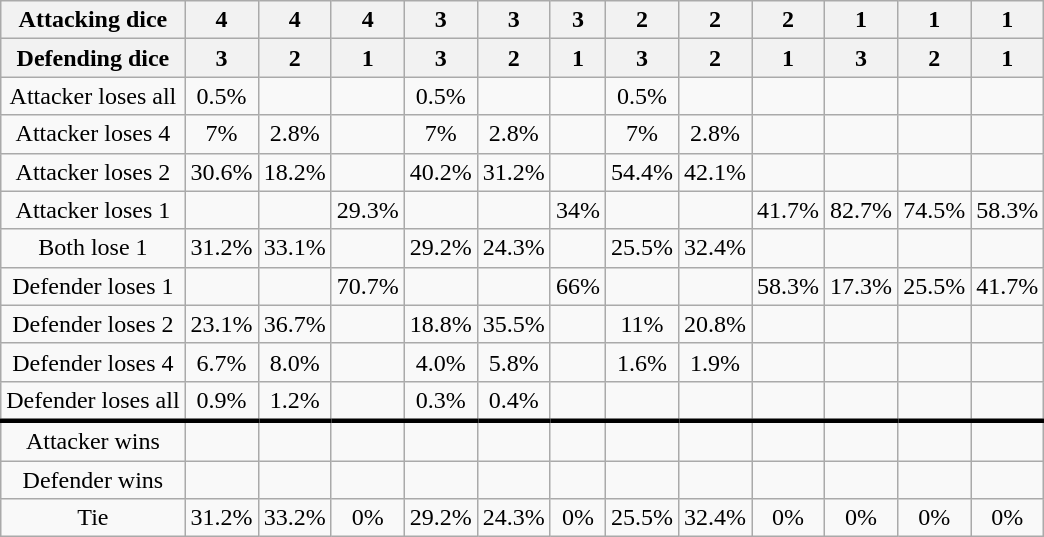<table class="wikitable" style="text-align:center">
<tr>
<th>Attacking dice</th>
<th>4</th>
<th>4</th>
<th>4</th>
<th>3</th>
<th>3</th>
<th>3</th>
<th>2</th>
<th>2</th>
<th>2</th>
<th>1</th>
<th>1</th>
<th>1</th>
</tr>
<tr>
<th>Defending dice</th>
<th>3</th>
<th>2</th>
<th>1</th>
<th>3</th>
<th>2</th>
<th>1</th>
<th>3</th>
<th>2</th>
<th>1</th>
<th>3</th>
<th>2</th>
<th>1</th>
</tr>
<tr>
<td>Attacker loses all</td>
<td>0.5%</td>
<td></td>
<td></td>
<td>0.5%</td>
<td></td>
<td></td>
<td>0.5%</td>
<td></td>
<td></td>
<td></td>
<td></td>
<td></td>
</tr>
<tr>
<td>Attacker loses 4</td>
<td>7%</td>
<td>2.8%</td>
<td></td>
<td>7%</td>
<td>2.8%</td>
<td></td>
<td>7%</td>
<td>2.8%</td>
<td></td>
<td></td>
<td></td>
<td></td>
</tr>
<tr>
<td>Attacker loses 2</td>
<td>30.6%</td>
<td>18.2%</td>
<td></td>
<td>40.2%</td>
<td>31.2%</td>
<td></td>
<td>54.4%</td>
<td>42.1%</td>
<td></td>
<td></td>
<td></td>
<td></td>
</tr>
<tr>
<td>Attacker loses 1</td>
<td></td>
<td></td>
<td>29.3%</td>
<td></td>
<td></td>
<td>34%</td>
<td></td>
<td></td>
<td>41.7%</td>
<td>82.7%</td>
<td>74.5%</td>
<td>58.3%</td>
</tr>
<tr>
<td>Both lose 1</td>
<td>31.2%</td>
<td>33.1%</td>
<td></td>
<td>29.2%</td>
<td>24.3%</td>
<td></td>
<td>25.5%</td>
<td>32.4%</td>
<td></td>
<td></td>
<td></td>
<td></td>
</tr>
<tr>
<td>Defender loses 1</td>
<td></td>
<td></td>
<td>70.7%</td>
<td></td>
<td></td>
<td>66%</td>
<td></td>
<td></td>
<td>58.3%</td>
<td>17.3%</td>
<td>25.5%</td>
<td>41.7%</td>
</tr>
<tr>
<td>Defender loses 2</td>
<td>23.1%</td>
<td>36.7%</td>
<td></td>
<td>18.8%</td>
<td>35.5%</td>
<td></td>
<td>11%</td>
<td>20.8%</td>
<td></td>
<td></td>
<td></td>
<td></td>
</tr>
<tr>
<td>Defender loses 4</td>
<td>6.7%</td>
<td>8.0%</td>
<td></td>
<td>4.0%</td>
<td>5.8%</td>
<td></td>
<td>1.6%</td>
<td>1.9%</td>
<td></td>
<td></td>
<td></td>
<td></td>
</tr>
<tr>
<td>Defender loses all</td>
<td>0.9%</td>
<td>1.2%</td>
<td></td>
<td>0.3%</td>
<td>0.4%</td>
<td></td>
<td></td>
<td></td>
<td></td>
<td></td>
<td></td>
<td></td>
</tr>
<tr>
<td style="border-top: 3px solid black;">Attacker wins</td>
<td style="border-top: 3px solid black;"></td>
<td style="border-top: 3px solid black;"></td>
<td style="border-top: 3px solid black;"></td>
<td style="border-top: 3px solid black;"></td>
<td style="border-top: 3px solid black;"></td>
<td style="border-top: 3px solid black;"></td>
<td style="border-top: 3px solid black;"></td>
<td style="border-top: 3px solid black;"></td>
<td style="border-top: 3px solid black;"></td>
<td style="border-top: 3px solid black;"></td>
<td style="border-top: 3px solid black;"></td>
<td style="border-top: 3px solid black;"></td>
</tr>
<tr>
<td>Defender wins</td>
<td></td>
<td></td>
<td></td>
<td></td>
<td></td>
<td></td>
<td></td>
<td></td>
<td></td>
<td></td>
<td></td>
<td></td>
</tr>
<tr>
<td>Tie</td>
<td>31.2%</td>
<td>33.2%</td>
<td>0%</td>
<td>29.2%</td>
<td>24.3%</td>
<td>0%</td>
<td>25.5%</td>
<td>32.4%</td>
<td>0%</td>
<td>0%</td>
<td>0%</td>
<td>0%</td>
</tr>
</table>
